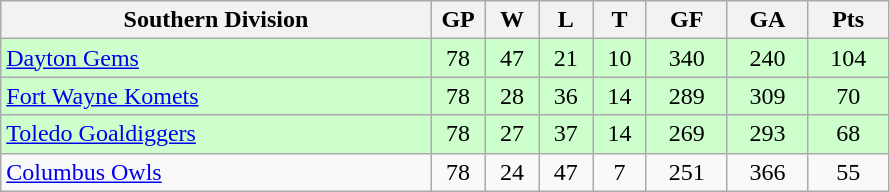<table class="wikitable">
<tr>
<th width="40%">Southern Division</th>
<th width="5%">GP</th>
<th width="5%">W</th>
<th width="5%">L</th>
<th width="5%">T</th>
<th width="7.5%">GF</th>
<th width="7.5%">GA</th>
<th width="7.5%">Pts</th>
</tr>
<tr align="center" bgcolor="#CCFFCC">
<td align="left"><a href='#'>Dayton Gems</a></td>
<td>78</td>
<td>47</td>
<td>21</td>
<td>10</td>
<td>340</td>
<td>240</td>
<td>104</td>
</tr>
<tr align="center" bgcolor="#CCFFCC">
<td align="left"><a href='#'>Fort Wayne Komets</a></td>
<td>78</td>
<td>28</td>
<td>36</td>
<td>14</td>
<td>289</td>
<td>309</td>
<td>70</td>
</tr>
<tr align="center" bgcolor="#CCFFCC">
<td align="left"><a href='#'>Toledo Goaldiggers</a></td>
<td>78</td>
<td>27</td>
<td>37</td>
<td>14</td>
<td>269</td>
<td>293</td>
<td>68</td>
</tr>
<tr align="center">
<td align="left"><a href='#'>Columbus Owls</a></td>
<td>78</td>
<td>24</td>
<td>47</td>
<td>7</td>
<td>251</td>
<td>366</td>
<td>55</td>
</tr>
</table>
